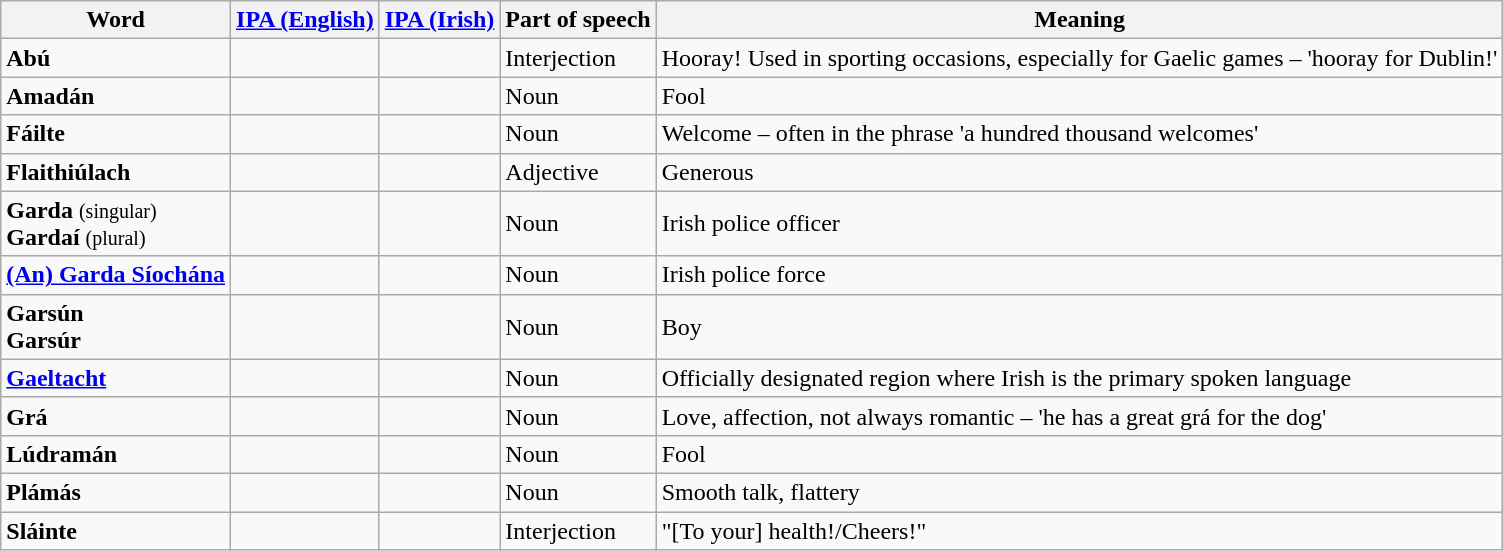<table class="wikitable">
<tr>
<th>Word</th>
<th><a href='#'>IPA (English)</a></th>
<th><a href='#'>IPA (Irish)</a></th>
<th>Part of speech</th>
<th>Meaning</th>
</tr>
<tr>
<td><strong>Abú</strong></td>
<td></td>
<td></td>
<td>Interjection</td>
<td>Hooray! Used in sporting occasions, especially for Gaelic games –  'hooray for Dublin!'</td>
</tr>
<tr>
<td><strong>Amadán</strong></td>
<td></td>
<td></td>
<td>Noun</td>
<td>Fool</td>
</tr>
<tr>
<td><strong>Fáilte</strong></td>
<td></td>
<td></td>
<td>Noun</td>
<td>Welcome – often in the phrase  'a hundred thousand welcomes'</td>
</tr>
<tr>
<td><strong>Flaithiúlach</strong></td>
<td></td>
<td></td>
<td>Adjective</td>
<td>Generous</td>
</tr>
<tr>
<td><strong>Garda</strong> <small>(singular)</small><br><strong>Gardaí</strong> <small>(plural)</small></td>
<td><br></td>
<td><br></td>
<td>Noun</td>
<td>Irish police officer</td>
</tr>
<tr>
<td><strong><a href='#'>(An) Garda Síochána</a></strong></td>
<td></td>
<td></td>
<td>Noun</td>
<td>Irish police force</td>
</tr>
<tr>
<td><strong>Garsún</strong><br><strong>Garsúr</strong></td>
<td><br><br></td>
<td><br> </td>
<td>Noun</td>
<td>Boy</td>
</tr>
<tr>
<td><strong><a href='#'>Gaeltacht</a></strong></td>
<td></td>
<td></td>
<td>Noun</td>
<td>Officially designated region where Irish is the primary spoken language</td>
</tr>
<tr>
<td><strong>Grá</strong></td>
<td></td>
<td></td>
<td>Noun</td>
<td>Love, affection, not always romantic – 'he has a great grá for the dog'</td>
</tr>
<tr>
<td><strong>Lúdramán</strong></td>
<td></td>
<td></td>
<td>Noun</td>
<td>Fool</td>
</tr>
<tr>
<td><strong>Plámás</strong></td>
<td></td>
<td></td>
<td>Noun</td>
<td>Smooth talk, flattery</td>
</tr>
<tr>
<td><strong>Sláinte</strong></td>
<td></td>
<td></td>
<td>Interjection</td>
<td>"[To your] health!/Cheers!"</td>
</tr>
</table>
